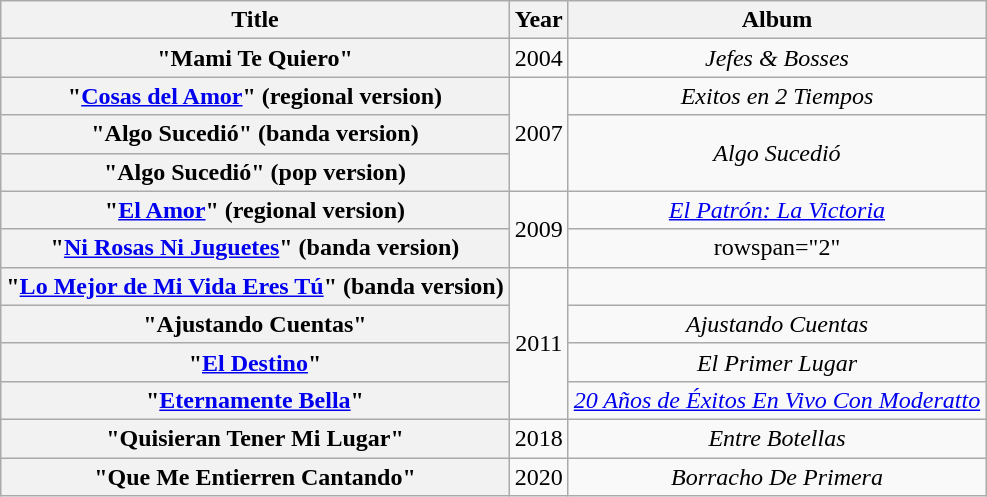<table class="wikitable plainrowheaders" style="text-align:center;">
<tr>
<th scope="col">Title</th>
<th scope="col">Year</th>
<th scope="col">Album</th>
</tr>
<tr>
<th scope="row">"Mami Te Quiero" <br></th>
<td>2004</td>
<td><em>Jefes & Bosses</em></td>
</tr>
<tr>
<th scope="row">"<a href='#'>Cosas del Amor</a>" (regional version)<br></th>
<td rowspan="3">2007</td>
<td><em>Exitos en 2 Tiempos</em></td>
</tr>
<tr>
<th scope="row">"Algo Sucedió" (banda version)<br></th>
<td rowspan="2"><em>Algo Sucedió</em></td>
</tr>
<tr>
<th scope="row">"Algo Sucedió" (pop version)<br></th>
</tr>
<tr>
<th scope="row">"<a href='#'>El Amor</a>" (regional version)<br></th>
<td rowspan="2">2009</td>
<td><em><a href='#'>El Patrón: La Victoria</a></em></td>
</tr>
<tr>
<th scope="row">"<a href='#'>Ni Rosas Ni Juguetes</a>" (banda version)<br></th>
<td>rowspan="2" </td>
</tr>
<tr>
<th scope="row">"<a href='#'>Lo Mejor de Mi Vida Eres Tú</a>" (banda version)<br></th>
<td rowspan="4">2011</td>
</tr>
<tr>
<th scope="row">"Ajustando Cuentas"<br></th>
<td><em>Ajustando Cuentas</em></td>
</tr>
<tr>
<th scope="row">"<a href='#'>El Destino</a>" <br></th>
<td><em>El Primer Lugar</em></td>
</tr>
<tr>
<th scope="row">"<a href='#'>Eternamente Bella</a>"<br></th>
<td><em><a href='#'>20 Años de Éxitos En Vivo Con Moderatto</a></em></td>
</tr>
<tr>
<th scope="row">"Quisieran Tener Mi Lugar"<br></th>
<td>2018</td>
<td><em>Entre Botellas</em></td>
</tr>
<tr>
<th scope="row">"Que Me Entierren Cantando"<br></th>
<td>2020</td>
<td><em>Borracho De Primera</em></td>
</tr>
</table>
